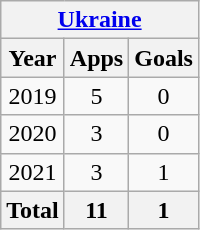<table class="wikitable" style="text-align:center">
<tr>
<th colspan=3><a href='#'>Ukraine</a></th>
</tr>
<tr>
<th>Year</th>
<th>Apps</th>
<th>Goals</th>
</tr>
<tr>
<td>2019</td>
<td>5</td>
<td>0</td>
</tr>
<tr>
<td>2020</td>
<td>3</td>
<td>0</td>
</tr>
<tr>
<td>2021</td>
<td>3</td>
<td>1</td>
</tr>
<tr>
<th>Total</th>
<th>11</th>
<th>1</th>
</tr>
</table>
